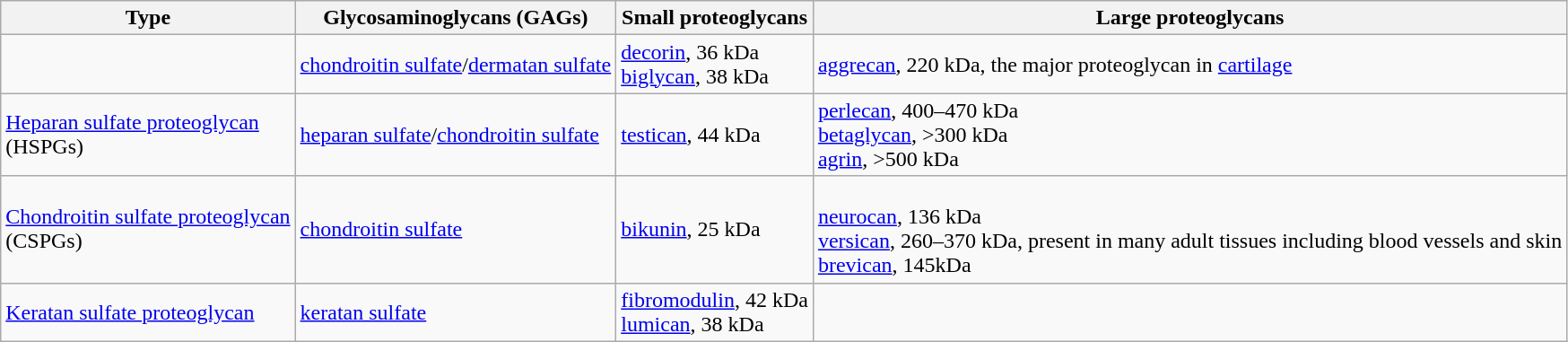<table class="wikitable">
<tr>
<th>Type</th>
<th>Glycosaminoglycans (GAGs)</th>
<th>Small proteoglycans</th>
<th>Large proteoglycans</th>
</tr>
<tr>
<td></td>
<td><a href='#'>chondroitin sulfate</a>/<a href='#'>dermatan sulfate</a></td>
<td><a href='#'>decorin</a>, 36 kDa<br><a href='#'>biglycan</a>, 38 kDa</td>
<td><a href='#'>aggrecan</a>, 220 kDa, the major proteoglycan in <a href='#'>cartilage</a></td>
</tr>
<tr>
<td><a href='#'>Heparan sulfate proteoglycan</a><br>(HSPGs)</td>
<td><a href='#'>heparan sulfate</a>/<a href='#'>chondroitin sulfate</a></td>
<td><a href='#'>testican</a>, 44 kDa</td>
<td><a href='#'>perlecan</a>, 400–470 kDa<br><a href='#'>betaglycan</a>, >300 kDa<br><a href='#'>agrin</a>, >500 kDa</td>
</tr>
<tr>
<td><a href='#'>Chondroitin sulfate proteoglycan</a><br>(CSPGs)</td>
<td><a href='#'>chondroitin sulfate</a></td>
<td><a href='#'>bikunin</a>, 25 kDa</td>
<td><br><a href='#'>neurocan</a>, 136 kDa<br>
<a href='#'>versican</a>, 260–370 kDa, present in many adult tissues including blood vessels and skin<br>
<a href='#'>brevican</a>, 145kDa</td>
</tr>
<tr>
<td><a href='#'>Keratan sulfate proteoglycan</a></td>
<td><a href='#'>keratan sulfate</a></td>
<td><a href='#'>fibromodulin</a>, 42 kDa<br><a href='#'>lumican</a>, 38 kDa</td>
<td></td>
</tr>
</table>
